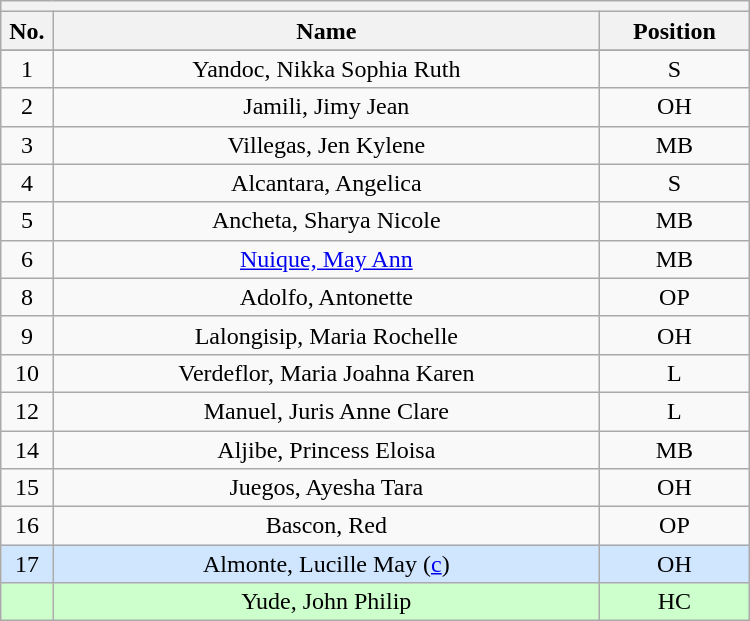<table class="wikitable mw-collapsible mw-collapsed" style="text-align:center; width:500px; border:none">
<tr>
<th style="text-align:center" colspan="3"></th>
</tr>
<tr>
<th style="width:7%">No.</th>
<th>Name</th>
<th style="width:20%">Position</th>
</tr>
<tr>
</tr>
<tr>
<td>1</td>
<td>Yandoc, Nikka Sophia Ruth</td>
<td>S</td>
</tr>
<tr>
<td>2</td>
<td>Jamili, Jimy Jean</td>
<td>OH</td>
</tr>
<tr>
<td>3</td>
<td>Villegas, Jen Kylene</td>
<td>MB</td>
</tr>
<tr>
<td>4</td>
<td>Alcantara, Angelica</td>
<td>S</td>
</tr>
<tr>
<td>5</td>
<td>Ancheta, Sharya Nicole</td>
<td>MB</td>
</tr>
<tr>
<td>6</td>
<td><a href='#'>Nuique, May Ann</a></td>
<td>MB</td>
</tr>
<tr>
<td>8</td>
<td>Adolfo, Antonette</td>
<td>OP</td>
</tr>
<tr>
<td>9</td>
<td>Lalongisip, Maria Rochelle</td>
<td>OH</td>
</tr>
<tr>
<td>10</td>
<td>Verdeflor, Maria Joahna Karen</td>
<td>L</td>
</tr>
<tr>
<td>12</td>
<td>Manuel, Juris Anne Clare</td>
<td>L</td>
</tr>
<tr>
<td>14</td>
<td>Aljibe, Princess Eloisa</td>
<td>MB</td>
</tr>
<tr>
<td>15</td>
<td>Juegos, Ayesha Tara</td>
<td>OH</td>
</tr>
<tr>
<td>16</td>
<td>Bascon, Red</td>
<td>OP</td>
</tr>
<tr bgcolor=#D0E6FF>
<td>17</td>
<td>Almonte, Lucille May (<a href='#'>c</a>)</td>
<td>OH</td>
</tr>
<tr bgcolor=#CCFFCC>
<td></td>
<td>Yude, John Philip</td>
<td>HC</td>
</tr>
</table>
